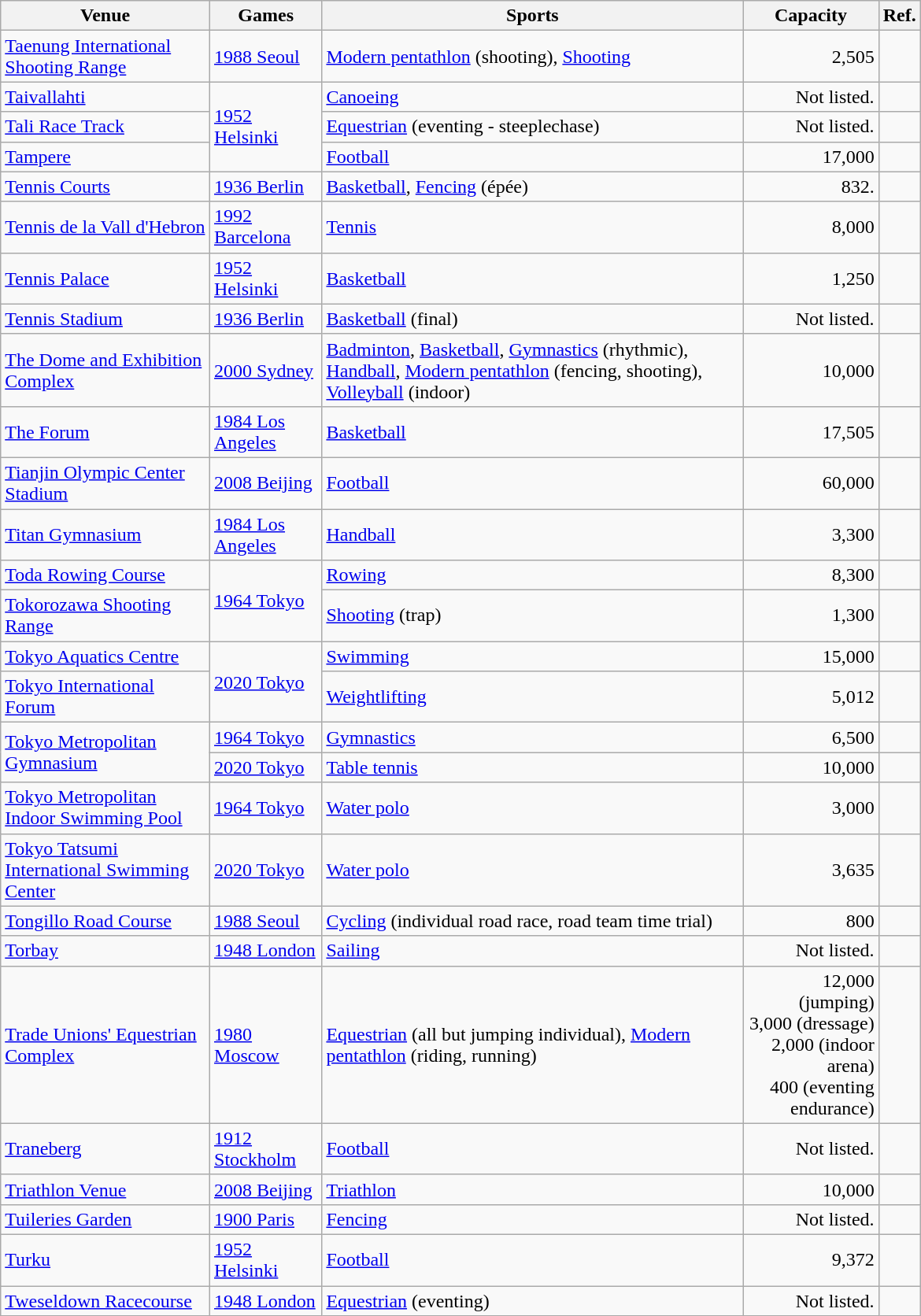<table class="wikitable sortable" width=780px>
<tr>
<th>Venue</th>
<th>Games</th>
<th>Sports</th>
<th>Capacity</th>
<th>Ref.</th>
</tr>
<tr>
<td><a href='#'>Taenung International Shooting Range</a></td>
<td><a href='#'>1988 Seoul</a></td>
<td><a href='#'>Modern pentathlon</a> (shooting), <a href='#'>Shooting</a></td>
<td align="right">2,505</td>
<td align=center></td>
</tr>
<tr>
<td><a href='#'>Taivallahti</a></td>
<td rowspan="3"><a href='#'>1952 Helsinki</a></td>
<td><a href='#'>Canoeing</a></td>
<td align="right">Not listed.</td>
<td align=center></td>
</tr>
<tr>
<td><a href='#'>Tali Race Track</a></td>
<td><a href='#'>Equestrian</a> (eventing - steeplechase)</td>
<td align="right">Not listed.</td>
<td align=center></td>
</tr>
<tr>
<td><a href='#'>Tampere</a></td>
<td><a href='#'>Football</a></td>
<td align="right">17,000</td>
<td align=center></td>
</tr>
<tr>
<td><a href='#'>Tennis Courts</a></td>
<td><a href='#'>1936 Berlin</a></td>
<td><a href='#'>Basketball</a>, <a href='#'>Fencing</a> (épée)</td>
<td align="right">832.</td>
<td align=center></td>
</tr>
<tr>
<td><a href='#'>Tennis de la Vall d'Hebron</a></td>
<td><a href='#'>1992 Barcelona</a></td>
<td><a href='#'>Tennis</a></td>
<td align="right">8,000</td>
<td align=center></td>
</tr>
<tr>
<td><a href='#'>Tennis Palace</a></td>
<td><a href='#'>1952 Helsinki</a></td>
<td><a href='#'>Basketball</a></td>
<td align="right">1,250</td>
<td align=center></td>
</tr>
<tr>
<td><a href='#'>Tennis Stadium</a></td>
<td><a href='#'>1936 Berlin</a></td>
<td><a href='#'>Basketball</a> (final)</td>
<td align="right">Not listed.</td>
<td align=center></td>
</tr>
<tr>
<td><a href='#'>The Dome and Exhibition Complex</a></td>
<td><a href='#'>2000 Sydney</a></td>
<td><a href='#'>Badminton</a>, <a href='#'>Basketball</a>, <a href='#'>Gymnastics</a> (rhythmic), <a href='#'>Handball</a>, <a href='#'>Modern pentathlon</a> (fencing, shooting), <a href='#'>Volleyball</a> (indoor)</td>
<td align="right">10,000</td>
<td align=center></td>
</tr>
<tr>
<td><a href='#'>The Forum</a></td>
<td><a href='#'>1984 Los Angeles</a></td>
<td><a href='#'>Basketball</a></td>
<td align="right">17,505</td>
<td align=center></td>
</tr>
<tr>
<td><a href='#'>Tianjin Olympic Center Stadium</a></td>
<td><a href='#'>2008 Beijing</a></td>
<td><a href='#'>Football</a></td>
<td align="right">60,000</td>
<td align=center></td>
</tr>
<tr>
<td><a href='#'>Titan Gymnasium</a></td>
<td><a href='#'>1984 Los Angeles</a></td>
<td><a href='#'>Handball</a></td>
<td align="right">3,300</td>
<td align=center></td>
</tr>
<tr>
<td><a href='#'>Toda Rowing Course</a></td>
<td rowspan="2"><a href='#'>1964 Tokyo</a></td>
<td><a href='#'>Rowing</a></td>
<td align="right">8,300</td>
<td align=center></td>
</tr>
<tr>
<td><a href='#'>Tokorozawa Shooting Range</a></td>
<td><a href='#'>Shooting</a> (trap)</td>
<td align="right">1,300</td>
<td align=center></td>
</tr>
<tr>
<td><a href='#'>Tokyo Aquatics Centre</a></td>
<td rowspan="2"><a href='#'>2020 Tokyo</a></td>
<td><a href='#'>Swimming</a></td>
<td align="right">15,000</td>
<td></td>
</tr>
<tr>
<td><a href='#'>Tokyo International Forum</a></td>
<td><a href='#'>Weightlifting</a></td>
<td align="right">5,012</td>
<td></td>
</tr>
<tr>
<td rowspan="2"><a href='#'>Tokyo Metropolitan Gymnasium</a></td>
<td><a href='#'>1964 Tokyo</a></td>
<td><a href='#'>Gymnastics</a></td>
<td align="right">6,500</td>
<td align=center></td>
</tr>
<tr>
<td><a href='#'>2020 Tokyo</a></td>
<td><a href='#'>Table tennis</a></td>
<td align="right">10,000</td>
<td></td>
</tr>
<tr>
<td><a href='#'>Tokyo Metropolitan Indoor Swimming Pool</a></td>
<td><a href='#'>1964 Tokyo</a></td>
<td><a href='#'>Water polo</a></td>
<td align="right">3,000</td>
<td align=center></td>
</tr>
<tr>
<td><a href='#'>Tokyo Tatsumi International Swimming Center</a></td>
<td><a href='#'>2020 Tokyo</a></td>
<td><a href='#'>Water polo</a></td>
<td align="right">3,635</td>
<td></td>
</tr>
<tr>
<td><a href='#'>Tongillo Road Course</a></td>
<td><a href='#'>1988 Seoul</a></td>
<td><a href='#'>Cycling</a> (individual road race, road team time trial)</td>
<td align="right">800</td>
<td align=center></td>
</tr>
<tr>
<td><a href='#'>Torbay</a></td>
<td><a href='#'>1948 London</a></td>
<td><a href='#'>Sailing</a></td>
<td align="right">Not listed.</td>
<td align=center></td>
</tr>
<tr>
<td><a href='#'>Trade Unions' Equestrian Complex</a></td>
<td><a href='#'>1980 Moscow</a></td>
<td><a href='#'>Equestrian</a> (all but jumping individual), <a href='#'>Modern pentathlon</a> (riding, running)</td>
<td align="right">12,000 (jumping)<br>3,000 (dressage)<br>2,000 (indoor arena)<br>400 (eventing endurance)</td>
<td align=center></td>
</tr>
<tr>
<td><a href='#'>Traneberg</a></td>
<td><a href='#'>1912 Stockholm</a></td>
<td><a href='#'>Football</a></td>
<td align="right">Not listed.</td>
<td align=center></td>
</tr>
<tr>
<td><a href='#'>Triathlon Venue</a></td>
<td><a href='#'>2008 Beijing</a></td>
<td><a href='#'>Triathlon</a></td>
<td align="right">10,000</td>
<td align=center></td>
</tr>
<tr>
<td><a href='#'>Tuileries Garden</a></td>
<td><a href='#'>1900 Paris</a></td>
<td><a href='#'>Fencing</a></td>
<td align=right>Not listed.</td>
<td align=center></td>
</tr>
<tr>
<td><a href='#'>Turku</a></td>
<td><a href='#'>1952 Helsinki</a></td>
<td><a href='#'>Football</a></td>
<td align="right">9,372</td>
<td align=center></td>
</tr>
<tr>
<td><a href='#'>Tweseldown Racecourse</a></td>
<td><a href='#'>1948 London</a></td>
<td><a href='#'>Equestrian</a> (eventing)</td>
<td align="right">Not listed.</td>
<td align=center></td>
</tr>
</table>
